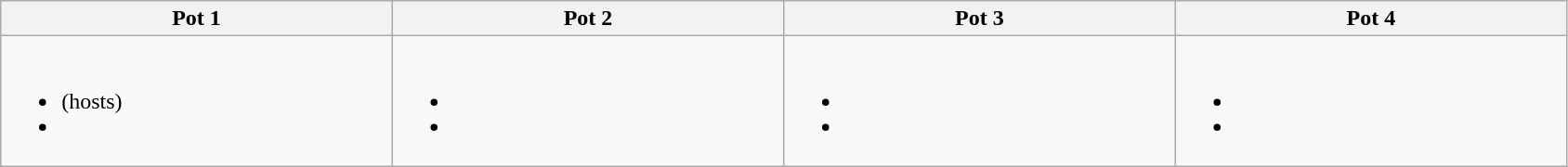<table class="wikitable" style="width:89%;">
<tr>
<th width=25%>Pot 1</th>
<th width=25%>Pot 2</th>
<th width=25%>Pot 3</th>
<th width=25%>Pot 4</th>
</tr>
<tr>
<td valign=top><br><ul><li> (hosts)</li><li></li></ul></td>
<td valign=top><br><ul><li></li><li></li></ul></td>
<td valign=top><br><ul><li></li><li></li></ul></td>
<td valign=top><br><ul><li></li><li></li></ul></td>
</tr>
</table>
